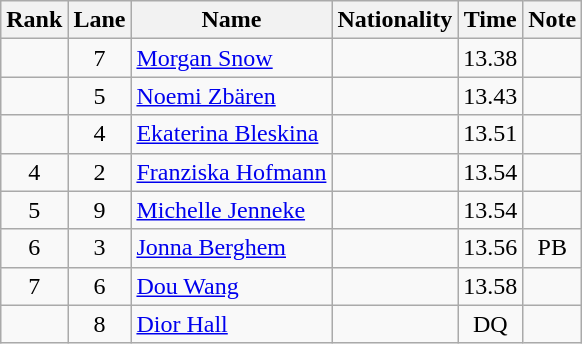<table class="wikitable sortable" style="text-align:center">
<tr>
<th>Rank</th>
<th>Lane</th>
<th>Name</th>
<th>Nationality</th>
<th>Time</th>
<th>Note</th>
</tr>
<tr>
<td></td>
<td>7</td>
<td align=left><a href='#'>Morgan Snow</a></td>
<td align=left></td>
<td>13.38</td>
<td></td>
</tr>
<tr>
<td></td>
<td>5</td>
<td align=left><a href='#'>Noemi Zbären</a></td>
<td align=left></td>
<td>13.43</td>
<td></td>
</tr>
<tr>
<td></td>
<td>4</td>
<td align=left><a href='#'>Ekaterina Bleskina</a></td>
<td align=left></td>
<td>13.51</td>
<td></td>
</tr>
<tr>
<td>4</td>
<td>2</td>
<td align=left><a href='#'>Franziska Hofmann</a></td>
<td align=left></td>
<td>13.54</td>
<td></td>
</tr>
<tr>
<td>5</td>
<td>9</td>
<td align=left><a href='#'>Michelle Jenneke</a></td>
<td align=left></td>
<td>13.54</td>
<td></td>
</tr>
<tr>
<td>6</td>
<td>3</td>
<td align=left><a href='#'>Jonna Berghem</a></td>
<td align=left></td>
<td>13.56</td>
<td>PB</td>
</tr>
<tr>
<td>7</td>
<td>6</td>
<td align=left><a href='#'>Dou Wang</a></td>
<td align=left></td>
<td>13.58</td>
<td></td>
</tr>
<tr>
<td></td>
<td>8</td>
<td align=left><a href='#'>Dior Hall</a></td>
<td align=left></td>
<td>DQ</td>
<td></td>
</tr>
</table>
